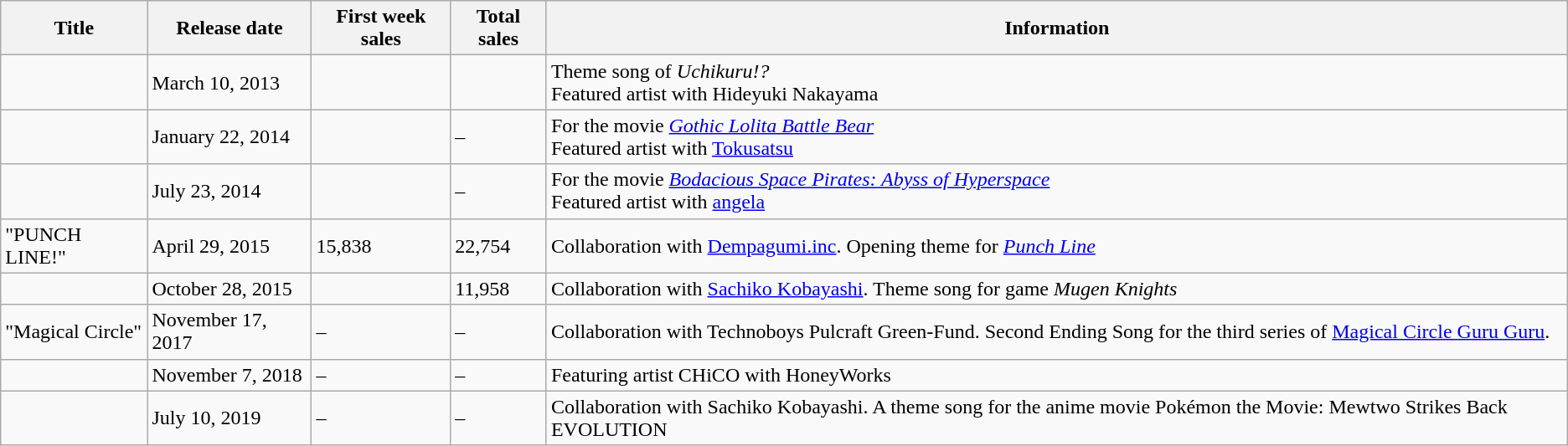<table class="wikitable">
<tr>
<th>Title</th>
<th>Release date</th>
<th>First week sales</th>
<th>Total sales</th>
<th>Information</th>
</tr>
<tr>
<td></td>
<td>March 10, 2013</td>
<td></td>
<td></td>
<td>Theme song of <em>Uchikuru!?</em><br>Featured artist with Hideyuki Nakayama</td>
</tr>
<tr>
<td></td>
<td>January 22, 2014</td>
<td></td>
<td>–</td>
<td>For the movie <em><a href='#'>Gothic Lolita Battle Bear</a></em><br>Featured artist with <a href='#'>Tokusatsu</a></td>
</tr>
<tr>
<td></td>
<td>July 23, 2014</td>
<td></td>
<td>–</td>
<td>For the movie <em><a href='#'>Bodacious Space Pirates: Abyss of Hyperspace</a></em><br>Featured artist with <a href='#'>angela</a></td>
</tr>
<tr>
<td>"PUNCH LINE!"</td>
<td>April 29, 2015</td>
<td>15,838</td>
<td>22,754</td>
<td>Collaboration with <a href='#'>Dempagumi.inc</a>. Opening theme for <em><a href='#'>Punch Line</a></em></td>
</tr>
<tr>
<td></td>
<td>October 28, 2015</td>
<td></td>
<td>11,958</td>
<td>Collaboration with <a href='#'>Sachiko Kobayashi</a>. Theme song for game <em>Mugen Knights</em></td>
</tr>
<tr>
<td>"Magical Circle"</td>
<td>November 17, 2017</td>
<td>–</td>
<td>–</td>
<td>Collaboration with Technoboys Pulcraft Green-Fund. Second Ending Song for the third series of <a href='#'>Magical Circle Guru Guru</a>.</td>
</tr>
<tr>
<td></td>
<td>November 7, 2018</td>
<td>–</td>
<td>–</td>
<td>Featuring artist CHiCO with HoneyWorks</td>
</tr>
<tr>
<td></td>
<td>July 10, 2019</td>
<td>–</td>
<td>–</td>
<td>Collaboration with Sachiko Kobayashi. A theme song for the anime movie Pokémon the Movie: Mewtwo Strikes Back EVOLUTION</td>
</tr>
</table>
